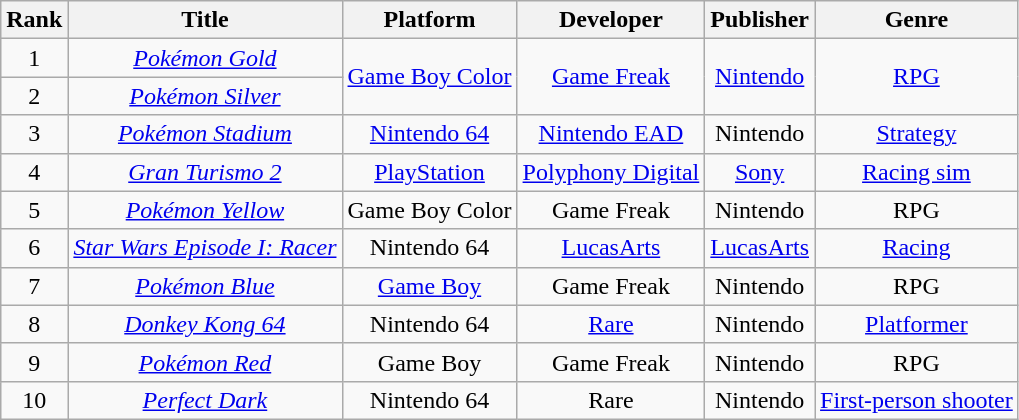<table class="wikitable sortable" style="text-align:center">
<tr>
<th>Rank</th>
<th>Title</th>
<th>Platform</th>
<th>Developer</th>
<th>Publisher</th>
<th>Genre</th>
</tr>
<tr>
<td>1</td>
<td><em><a href='#'>Pokémon Gold</a></em></td>
<td rowspan="2"><a href='#'>Game Boy Color</a></td>
<td rowspan="2"><a href='#'>Game Freak</a></td>
<td rowspan="2"><a href='#'>Nintendo</a></td>
<td rowspan="2"><a href='#'>RPG</a></td>
</tr>
<tr>
<td>2</td>
<td><em><a href='#'>Pokémon Silver</a></em></td>
</tr>
<tr>
<td>3</td>
<td><em><a href='#'>Pokémon Stadium</a></em></td>
<td><a href='#'>Nintendo 64</a></td>
<td><a href='#'>Nintendo EAD</a></td>
<td>Nintendo</td>
<td><a href='#'>Strategy</a></td>
</tr>
<tr>
<td>4</td>
<td><em><a href='#'>Gran Turismo 2</a></em></td>
<td><a href='#'>PlayStation</a></td>
<td><a href='#'>Polyphony Digital</a></td>
<td><a href='#'>Sony</a></td>
<td><a href='#'>Racing sim</a></td>
</tr>
<tr>
<td>5</td>
<td><em><a href='#'>Pokémon Yellow</a></em></td>
<td>Game Boy Color</td>
<td>Game Freak</td>
<td>Nintendo</td>
<td>RPG</td>
</tr>
<tr>
<td>6</td>
<td><em><a href='#'>Star Wars Episode I: Racer</a></em></td>
<td>Nintendo 64</td>
<td><a href='#'>LucasArts</a></td>
<td><a href='#'>LucasArts</a></td>
<td><a href='#'>Racing</a></td>
</tr>
<tr>
<td>7</td>
<td><em><a href='#'>Pokémon Blue</a></em></td>
<td><a href='#'>Game Boy</a></td>
<td>Game Freak</td>
<td>Nintendo</td>
<td>RPG</td>
</tr>
<tr>
<td>8</td>
<td><em><a href='#'>Donkey Kong 64</a></em></td>
<td>Nintendo 64</td>
<td><a href='#'>Rare</a></td>
<td>Nintendo</td>
<td><a href='#'>Platformer</a></td>
</tr>
<tr>
<td>9</td>
<td><em><a href='#'>Pokémon Red</a></em></td>
<td>Game Boy</td>
<td>Game Freak</td>
<td>Nintendo</td>
<td>RPG</td>
</tr>
<tr>
<td>10</td>
<td><em><a href='#'>Perfect Dark</a></em></td>
<td>Nintendo 64</td>
<td>Rare</td>
<td>Nintendo</td>
<td><a href='#'>First-person shooter</a></td>
</tr>
</table>
